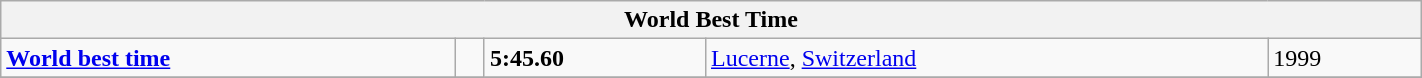<table class="wikitable" width=75%>
<tr>
<th colspan=5>World Best Time</th>
</tr>
<tr>
<td><strong><a href='#'>World best time</a></strong></td>
<td></td>
<td><strong>5:45.60</strong></td>
<td><a href='#'>Lucerne</a>, <a href='#'>Switzerland</a></td>
<td>1999</td>
</tr>
<tr>
</tr>
</table>
